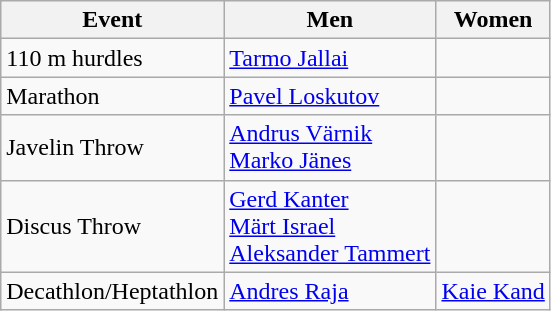<table class=wikitable style="font-size:100%">
<tr>
<th>Event</th>
<th>Men</th>
<th>Women</th>
</tr>
<tr>
<td>110 m hurdles</td>
<td><a href='#'>Tarmo Jallai</a></td>
<td></td>
</tr>
<tr>
<td>Marathon</td>
<td><a href='#'>Pavel Loskutov</a></td>
<td></td>
</tr>
<tr>
<td>Javelin Throw</td>
<td><a href='#'>Andrus Värnik</a> <br> <a href='#'>Marko Jänes</a></td>
<td></td>
</tr>
<tr>
<td>Discus Throw</td>
<td><a href='#'>Gerd Kanter</a> <br> <a href='#'>Märt Israel</a> <br> <a href='#'>Aleksander Tammert</a></td>
<td></td>
</tr>
<tr>
<td>Decathlon/Heptathlon</td>
<td><a href='#'>Andres Raja</a></td>
<td><a href='#'>Kaie Kand</a></td>
</tr>
</table>
